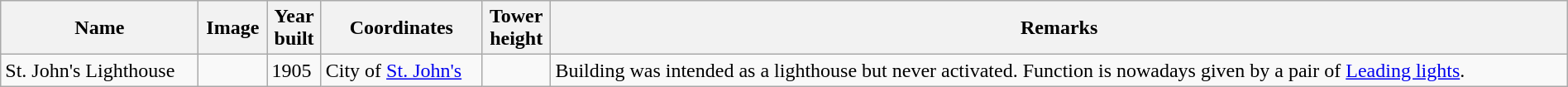<table class="wikitable sortable" style="width:100%">
<tr>
<th>Name</th>
<th>Image</th>
<th>Year<br>built</th>
<th>Coordinates</th>
<th>Tower<br>height</th>
<th>Remarks</th>
</tr>
<tr>
<td>St. John's Lighthouse</td>
<td></td>
<td>1905</td>
<td>City of <a href='#'>St. John's</a><br></td>
<td></td>
<td>Building was intended as a lighthouse but never activated. Function is nowadays given by a pair of <a href='#'>Leading lights</a>.</td>
</tr>
</table>
